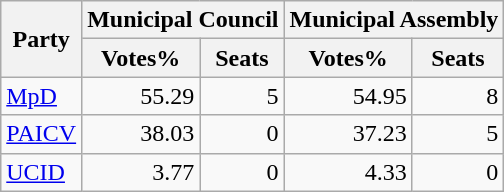<table class="wikitable sortable" style=text-align:right>
<tr>
<th rowspan=2>Party</th>
<th colspan=2>Municipal Council</th>
<th colspan=2>Municipal Assembly</th>
</tr>
<tr>
<th>Votes%</th>
<th>Seats</th>
<th>Votes%</th>
<th>Seats</th>
</tr>
<tr>
<td align=left><a href='#'>MpD</a></td>
<td>55.29</td>
<td>5</td>
<td>54.95</td>
<td>8</td>
</tr>
<tr>
<td align=left><a href='#'>PAICV</a></td>
<td>38.03</td>
<td>0</td>
<td>37.23</td>
<td>5</td>
</tr>
<tr>
<td align=left><a href='#'>UCID</a></td>
<td>3.77</td>
<td>0</td>
<td>4.33</td>
<td>0</td>
</tr>
</table>
